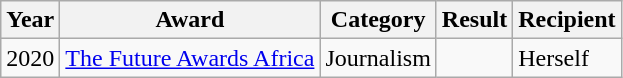<table class="wikitable sortable">
<tr>
<th>Year</th>
<th>Award</th>
<th>Category</th>
<th>Result</th>
<th>Recipient</th>
</tr>
<tr>
<td>2020</td>
<td><a href='#'>The Future Awards Africa</a></td>
<td>Journalism</td>
<td></td>
<td>Herself</td>
</tr>
</table>
